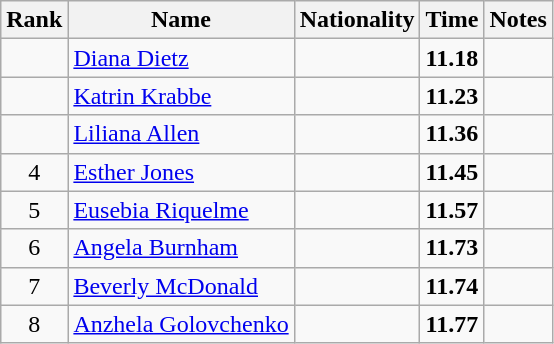<table class="wikitable sortable" style="text-align:center">
<tr>
<th>Rank</th>
<th>Name</th>
<th>Nationality</th>
<th>Time</th>
<th>Notes</th>
</tr>
<tr>
<td></td>
<td align=left><a href='#'>Diana Dietz</a></td>
<td align=left></td>
<td><strong>11.18</strong></td>
<td></td>
</tr>
<tr>
<td></td>
<td align=left><a href='#'>Katrin Krabbe</a></td>
<td align=left></td>
<td><strong>11.23</strong></td>
<td></td>
</tr>
<tr>
<td></td>
<td align=left><a href='#'>Liliana Allen</a></td>
<td align=left></td>
<td><strong>11.36</strong></td>
<td></td>
</tr>
<tr>
<td>4</td>
<td align=left><a href='#'>Esther Jones</a></td>
<td align=left></td>
<td><strong>11.45</strong></td>
<td></td>
</tr>
<tr>
<td>5</td>
<td align=left><a href='#'>Eusebia Riquelme</a></td>
<td align=left></td>
<td><strong>11.57</strong></td>
<td></td>
</tr>
<tr>
<td>6</td>
<td align=left><a href='#'>Angela Burnham</a></td>
<td align=left></td>
<td><strong>11.73</strong></td>
<td></td>
</tr>
<tr>
<td>7</td>
<td align=left><a href='#'>Beverly McDonald</a></td>
<td align=left></td>
<td><strong>11.74</strong></td>
<td></td>
</tr>
<tr>
<td>8</td>
<td align=left><a href='#'>Anzhela Golovchenko</a></td>
<td align=left></td>
<td><strong>11.77</strong></td>
<td></td>
</tr>
</table>
